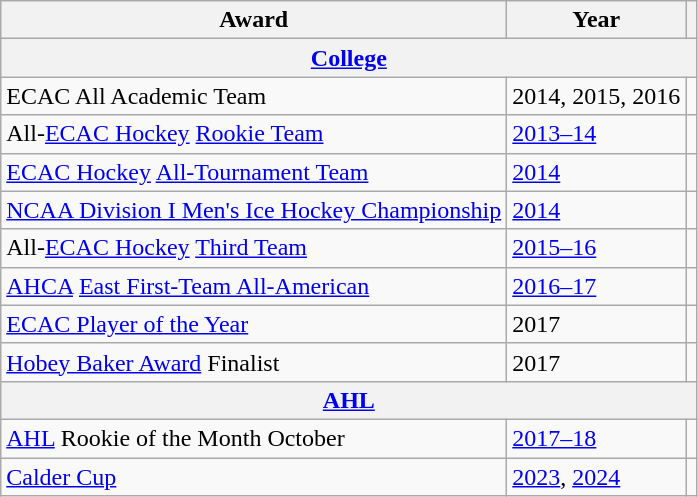<table class="wikitable">
<tr>
<th>Award</th>
<th>Year</th>
<th></th>
</tr>
<tr>
<th colspan="3"><a href='#'>College</a></th>
</tr>
<tr>
<td>ECAC All Academic Team</td>
<td>2014, 2015, 2016</td>
<td></td>
</tr>
<tr>
<td>All-<a href='#'>ECAC Hockey</a> <a href='#'>Rookie Team</a></td>
<td><a href='#'>2013–14</a></td>
<td></td>
</tr>
<tr>
<td><a href='#'>ECAC Hockey</a> <a href='#'>All-Tournament Team</a></td>
<td><a href='#'>2014</a></td>
<td></td>
</tr>
<tr>
<td><a href='#'>NCAA Division I Men's Ice Hockey Championship</a></td>
<td><a href='#'>2014</a></td>
<td></td>
</tr>
<tr>
<td>All-<a href='#'>ECAC Hockey</a> <a href='#'>Third Team</a></td>
<td><a href='#'>2015–16</a></td>
<td></td>
</tr>
<tr>
<td><a href='#'>AHCA</a> <a href='#'>East First-Team All-American</a></td>
<td><a href='#'>2016–17</a></td>
<td></td>
</tr>
<tr>
<td><a href='#'>ECAC Player of the Year</a></td>
<td>2017</td>
<td></td>
</tr>
<tr>
<td><a href='#'>Hobey Baker Award</a> Finalist</td>
<td>2017</td>
<td></td>
</tr>
<tr>
<th colspan="3"><a href='#'>AHL</a></th>
</tr>
<tr>
<td><a href='#'>AHL</a> Rookie of the Month October</td>
<td><a href='#'>2017–18</a></td>
<td></td>
</tr>
<tr>
<td><a href='#'>Calder Cup</a></td>
<td><a href='#'>2023</a>, <a href='#'>2024</a></td>
<td></td>
</tr>
</table>
